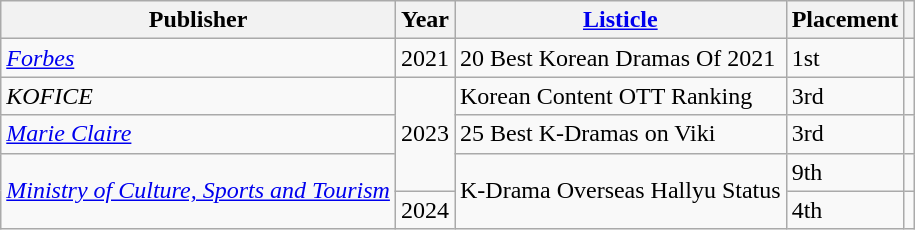<table class="wikitable plainrowheaders">
<tr>
<th scope="col">Publisher</th>
<th scope="col">Year</th>
<th scope="col"><a href='#'>Listicle</a></th>
<th scope="col">Placement</th>
<th scope="col"></th>
</tr>
<tr>
<td><em><a href='#'>Forbes</a></em></td>
<td style="text-align:center">2021</td>
<td>20 Best Korean Dramas Of 2021</td>
<td>1st</td>
<td style="text-align:center"></td>
</tr>
<tr>
<td><em>KOFICE</em></td>
<td rowspan="3" style="text-align:center">2023</td>
<td>Korean Content OTT Ranking</td>
<td>3rd</td>
<td style="text-align:center"></td>
</tr>
<tr>
<td><em><a href='#'>Marie Claire</a></em></td>
<td>25 Best K-Dramas on Viki</td>
<td>3rd</td>
<td style="text-align:center"></td>
</tr>
<tr>
<td rowspan="2"><em><a href='#'>Ministry of Culture, Sports and Tourism</a></em></td>
<td rowspan="2">K-Drama Overseas Hallyu Status</td>
<td>9th</td>
<td style="text-align:center"></td>
</tr>
<tr>
<td>2024</td>
<td>4th</td>
<td style="text-align:center"></td>
</tr>
</table>
